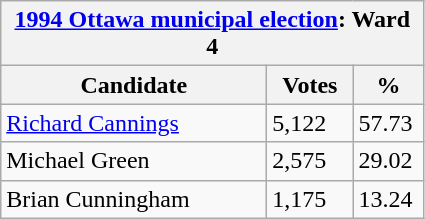<table class="wikitable">
<tr>
<th colspan="3"><a href='#'>1994 Ottawa municipal election</a>: Ward 4</th>
</tr>
<tr>
<th style="width: 170px">Candidate</th>
<th style="width: 50px">Votes</th>
<th style="width: 40px">%</th>
</tr>
<tr>
<td><a href='#'>Richard Cannings</a></td>
<td>5,122</td>
<td>57.73</td>
</tr>
<tr>
<td>Michael Green</td>
<td>2,575</td>
<td>29.02</td>
</tr>
<tr>
<td>Brian Cunningham</td>
<td>1,175</td>
<td>13.24</td>
</tr>
</table>
